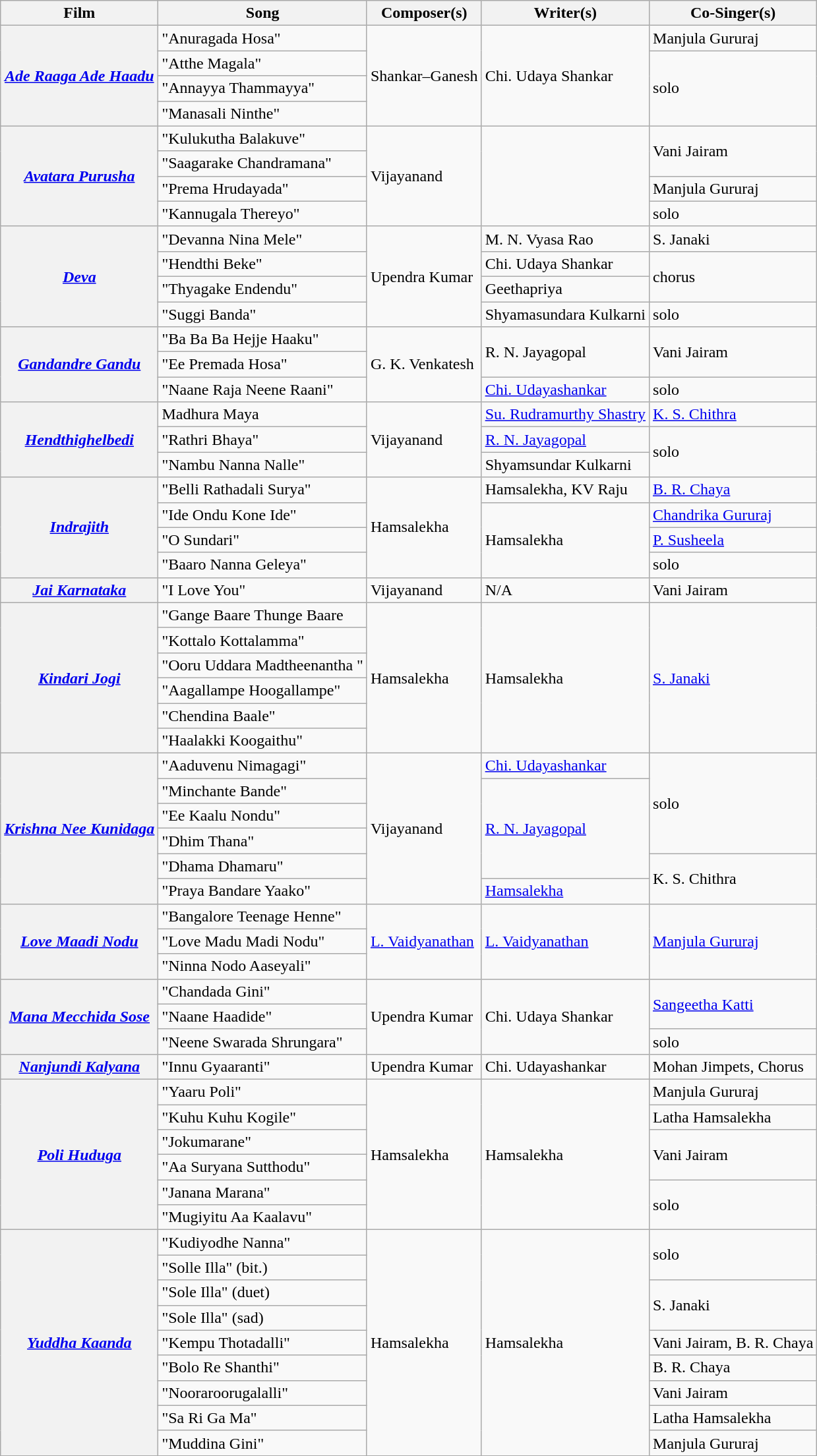<table class="wikitable">
<tr>
<th>Film</th>
<th>Song</th>
<th>Composer(s)</th>
<th>Writer(s)</th>
<th>Co-Singer(s)</th>
</tr>
<tr>
<th Rowspan=4><em><a href='#'>Ade Raaga Ade Haadu</a></em></th>
<td>"Anuragada Hosa"</td>
<td Rowspan=4>Shankar–Ganesh</td>
<td rowspan=4>Chi. Udaya Shankar</td>
<td>Manjula Gururaj</td>
</tr>
<tr>
<td>"Atthe Magala"</td>
<td rowspan=3>solo</td>
</tr>
<tr>
<td>"Annayya Thammayya"</td>
</tr>
<tr>
<td>"Manasali Ninthe"</td>
</tr>
<tr>
<th Rowspan=4><em><a href='#'>Avatara Purusha</a></em></th>
<td>"Kulukutha Balakuve"</td>
<td Rowspan=4>Vijayanand</td>
<td rowspan=4></td>
<td rowspan=2>Vani Jairam</td>
</tr>
<tr>
<td>"Saagarake Chandramana"</td>
</tr>
<tr>
<td>"Prema Hrudayada"</td>
<td>Manjula Gururaj</td>
</tr>
<tr>
<td>"Kannugala Thereyo"</td>
<td>solo</td>
</tr>
<tr>
<th Rowspan=4><em><a href='#'>Deva</a></em></th>
<td>"Devanna Nina Mele"</td>
<td rowspan=4>Upendra Kumar</td>
<td>M. N. Vyasa Rao</td>
<td>S. Janaki</td>
</tr>
<tr>
<td>"Hendthi Beke"</td>
<td>Chi. Udaya Shankar</td>
<td rowspan=2>chorus</td>
</tr>
<tr>
<td>"Thyagake Endendu"</td>
<td>Geethapriya</td>
</tr>
<tr>
<td>"Suggi Banda"</td>
<td>Shyamasundara Kulkarni</td>
<td>solo</td>
</tr>
<tr>
<th Rowspan=3><em><a href='#'>Gandandre Gandu</a></em></th>
<td>"Ba Ba Ba Hejje Haaku"</td>
<td rowspan=3>G. K. Venkatesh</td>
<td rowspan=2>R. N. Jayagopal</td>
<td rowspan=2>Vani Jairam</td>
</tr>
<tr>
<td>"Ee Premada Hosa"</td>
</tr>
<tr>
<td>"Naane Raja Neene Raani"</td>
<td><a href='#'>Chi. Udayashankar</a></td>
<td>solo</td>
</tr>
<tr>
<th Rowspan=3><em><a href='#'>Hendthighelbedi</a></em></th>
<td>Madhura Maya</td>
<td Rowspan=3>Vijayanand</td>
<td><a href='#'>Su. Rudramurthy Shastry</a></td>
<td><a href='#'>K. S. Chithra</a></td>
</tr>
<tr>
<td>"Rathri Bhaya"</td>
<td><a href='#'>R. N. Jayagopal</a></td>
<td rowspan=2>solo</td>
</tr>
<tr>
<td>"Nambu Nanna Nalle"</td>
<td>Shyamsundar Kulkarni</td>
</tr>
<tr>
<th Rowspan=4><em><a href='#'>Indrajith</a></em></th>
<td>"Belli Rathadali Surya"</td>
<td rowspan=4>Hamsalekha</td>
<td>Hamsalekha, KV Raju</td>
<td><a href='#'>B. R. Chaya</a></td>
</tr>
<tr>
<td>"Ide Ondu Kone Ide"</td>
<td rowspan=3>Hamsalekha</td>
<td><a href='#'>Chandrika Gururaj</a></td>
</tr>
<tr>
<td>"O Sundari"</td>
<td><a href='#'>P. Susheela</a></td>
</tr>
<tr>
<td>"Baaro Nanna Geleya"</td>
<td>solo</td>
</tr>
<tr>
<th><em><a href='#'>Jai Karnataka</a></em></th>
<td>"I Love You"</td>
<td>Vijayanand</td>
<td>N/A</td>
<td>Vani Jairam</td>
</tr>
<tr>
<th Rowspan=6><em><a href='#'>Kindari Jogi</a></em></th>
<td>"Gange Baare Thunge Baare</td>
<td rowspan=6>Hamsalekha</td>
<td Rowspan=6>Hamsalekha</td>
<td Rowspan=6><a href='#'>S. Janaki</a></td>
</tr>
<tr>
<td>"Kottalo Kottalamma"</td>
</tr>
<tr>
<td>"Ooru Uddara Madtheenantha "</td>
</tr>
<tr>
<td>"Aagallampe Hoogallampe"</td>
</tr>
<tr>
<td>"Chendina Baale"</td>
</tr>
<tr>
<td>"Haalakki Koogaithu"</td>
</tr>
<tr>
<th Rowspan=6><em><a href='#'>Krishna Nee Kunidaga</a></em></th>
<td>"Aaduvenu Nimagagi"</td>
<td Rowspan=6>Vijayanand</td>
<td><a href='#'>Chi. Udayashankar</a></td>
<td rowspan=4>solo</td>
</tr>
<tr>
<td>"Minchante Bande"</td>
<td Rowspan=4><a href='#'>R. N. Jayagopal</a></td>
</tr>
<tr>
<td>"Ee Kaalu Nondu"</td>
</tr>
<tr>
<td>"Dhim Thana"</td>
</tr>
<tr>
<td>"Dhama Dhamaru"</td>
<td Rowspan=2>K. S. Chithra</td>
</tr>
<tr>
<td>"Praya Bandare Yaako"</td>
<td><a href='#'>Hamsalekha</a></td>
</tr>
<tr>
<th Rowspan=3><em><a href='#'>Love Maadi Nodu</a></em></th>
<td>"Bangalore Teenage Henne"</td>
<td rowspan=3><a href='#'>L. Vaidyanathan</a></td>
<td rowspan=3><a href='#'>L. Vaidyanathan</a></td>
<td rowspan=3><a href='#'>Manjula Gururaj</a></td>
</tr>
<tr>
<td>"Love Madu Madi Nodu"</td>
</tr>
<tr>
<td>"Ninna Nodo Aaseyali"</td>
</tr>
<tr>
<th Rowspan=3><em><a href='#'>Mana Mecchida Sose</a></em></th>
<td>"Chandada Gini"</td>
<td rowspan=3>Upendra Kumar</td>
<td rowspan=3>Chi. Udaya Shankar</td>
<td rowspan=2><a href='#'>Sangeetha Katti</a></td>
</tr>
<tr>
<td>"Naane Haadide"</td>
</tr>
<tr>
<td>"Neene Swarada Shrungara"</td>
<td>solo</td>
</tr>
<tr>
<th Rowspan=><em><a href='#'>Nanjundi Kalyana</a></em></th>
<td>"Innu Gyaaranti"</td>
<td>Upendra Kumar</td>
<td>Chi. Udayashankar</td>
<td>Mohan Jimpets, Chorus</td>
</tr>
<tr>
<th Rowspan=6><em><a href='#'>Poli Huduga</a></em></th>
<td>"Yaaru Poli"</td>
<td rowspan=6>Hamsalekha</td>
<td Rowspan=6>Hamsalekha</td>
<td>Manjula Gururaj</td>
</tr>
<tr>
<td>"Kuhu Kuhu Kogile"</td>
<td>Latha Hamsalekha</td>
</tr>
<tr>
<td>"Jokumarane"</td>
<td rowspan=2>Vani Jairam</td>
</tr>
<tr>
<td>"Aa Suryana Sutthodu"</td>
</tr>
<tr>
<td>"Janana Marana"</td>
<td rowspan=2>solo</td>
</tr>
<tr>
<td>"Mugiyitu Aa Kaalavu"</td>
</tr>
<tr>
<th Rowspan=9><em><a href='#'>Yuddha Kaanda</a></em></th>
<td>"Kudiyodhe Nanna"</td>
<td Rowspan=9>Hamsalekha</td>
<td rowspan=9>Hamsalekha</td>
<td Rowspan=2>solo</td>
</tr>
<tr>
<td>"Solle Illa" (bit.)</td>
</tr>
<tr>
<td>"Sole Illa" (duet)</td>
<td rowspan=2>S. Janaki</td>
</tr>
<tr>
<td>"Sole Illa" (sad)</td>
</tr>
<tr>
<td>"Kempu Thotadalli"</td>
<td>Vani Jairam, B. R. Chaya</td>
</tr>
<tr>
<td>"Bolo Re Shanthi"</td>
<td>B. R. Chaya</td>
</tr>
<tr>
<td>"Nooraroorugalalli"</td>
<td>Vani Jairam</td>
</tr>
<tr>
<td>"Sa Ri Ga Ma"</td>
<td>Latha Hamsalekha</td>
</tr>
<tr>
<td>"Muddina Gini"</td>
<td>Manjula Gururaj</td>
</tr>
<tr>
</tr>
</table>
